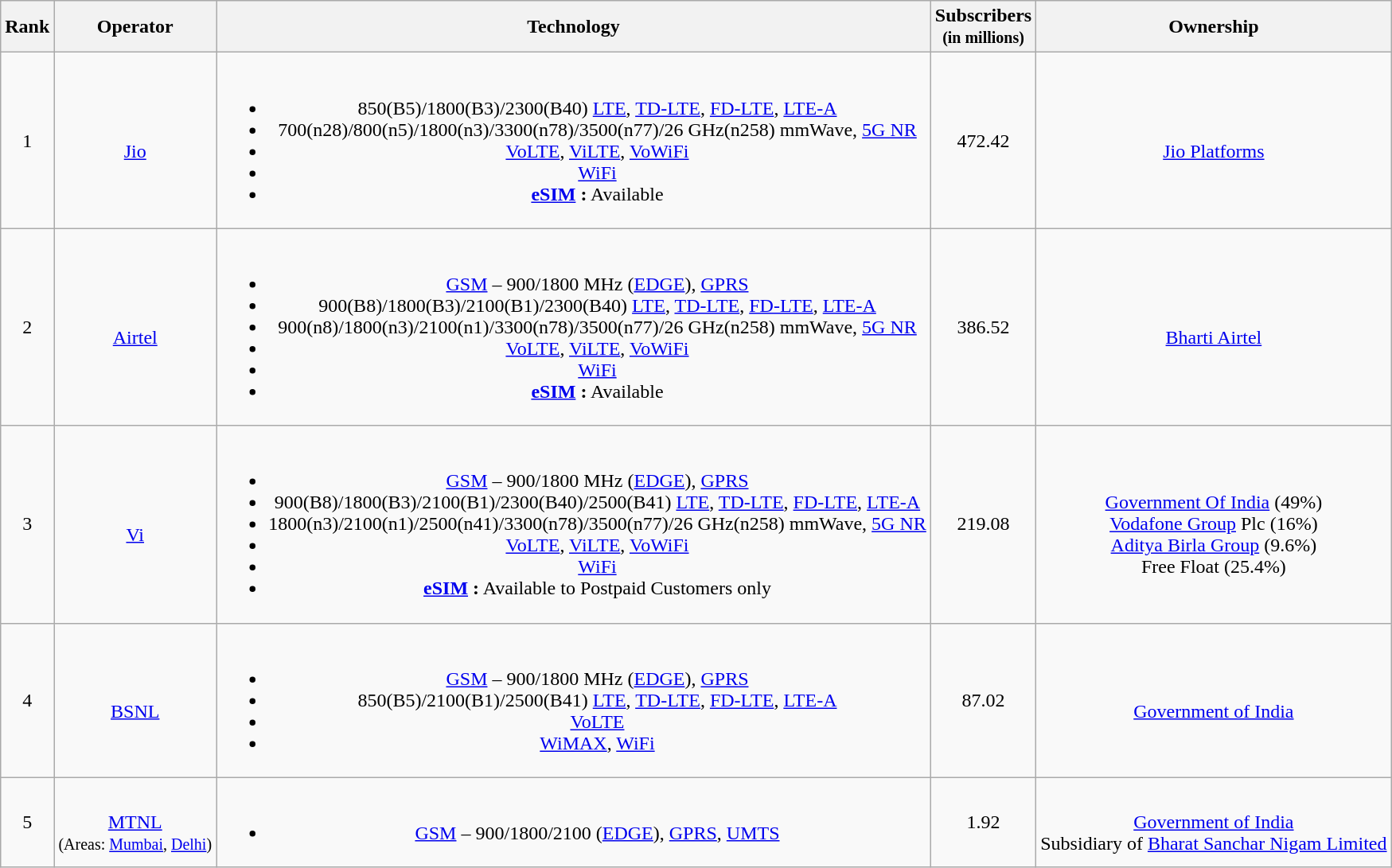<table class="wikitable sortable">
<tr style="text-align: center;">
<th>Rank</th>
<th>Operator</th>
<th>Technology</th>
<th>Subscribers <small> <br> (in millions)</small></th>
<th>Ownership</th>
</tr>
<tr style="vertical-align: center; text-align: center;";a;>
<td>1</td>
<td><br><a href='#'>Jio</a></td>
<td><br><ul><li>850(B5)/1800(B3)/2300(B40) <a href='#'>LTE</a>, <a href='#'>TD-LTE</a>, <a href='#'>FD-LTE</a>, <a href='#'>LTE-A</a></li><li>700(n28)/800(n5)/1800(n3)/3300(n78)/3500(n77)/26 GHz(n258) mmWave, <a href='#'>5G NR</a></li><li><a href='#'>VoLTE</a>, <a href='#'>ViLTE</a>, <a href='#'>VoWiFi</a></li><li><a href='#'>WiFi</a></li><li><strong><a href='#'>eSIM</a></strong> <strong>:</strong> Available</li></ul></td>
<td>472.42 <br></td>
<td><br><a href='#'>Jio Platforms</a></td>
</tr>
<tr style="vertical-align: middle; text-align: center;">
<td>2</td>
<td><br><a href='#'>Airtel</a></td>
<td><br><ul><li><a href='#'>GSM</a> – 900/1800 MHz (<a href='#'>EDGE</a>), <a href='#'>GPRS</a></li><li>900(B8)/1800(B3)/2100(B1)/2300(B40) <a href='#'>LTE</a>, <a href='#'>TD-LTE</a>, <a href='#'>FD-LTE</a>, <a href='#'>LTE-A</a></li><li>900(n8)/1800(n3)/2100(n1)/3300(n78)/3500(n77)/26 GHz(n258) mmWave, <a href='#'>5G NR</a></li><li><a href='#'>VoLTE</a>, <a href='#'>ViLTE</a>, <a href='#'>VoWiFi</a></li><li><a href='#'>WiFi</a></li><li><strong><a href='#'>eSIM</a></strong> <strong>:</strong> Available</li></ul></td>
<td>386.52</td>
<td><br><a href='#'>Bharti Airtel</a></td>
</tr>
<tr style="vertical-align: middle; text-align: center;">
<td>3</td>
<td><br><a href='#'>Vi</a></td>
<td><br><ul><li><a href='#'>GSM</a> – 900/1800 MHz (<a href='#'>EDGE</a>), <a href='#'>GPRS</a></li><li>900(B8)/1800(B3)/2100(B1)/2300(B40)/2500(B41) <a href='#'>LTE</a>, <a href='#'>TD-LTE</a>, <a href='#'>FD-LTE</a>, <a href='#'>LTE-A</a></li><li>1800(n3)/2100(n1)/2500(n41)/3300(n78)/3500(n77)/26 GHz(n258) mmWave, <a href='#'>5G NR</a></li><li><a href='#'>VoLTE</a>, <a href='#'>ViLTE</a>, <a href='#'>VoWiFi</a></li><li><a href='#'>WiFi</a></li><li><strong><a href='#'>eSIM</a></strong> <strong>:</strong> Available to Postpaid Customers only </li></ul></td>
<td>219.08<br></td>
<td><br><a href='#'>Government Of India</a> (49%)<br><a href='#'>Vodafone Group</a> Plc (16%)<br><a href='#'>Aditya Birla Group</a> (9.6%)<br>Free Float (25.4%)</td>
</tr>
<tr style="vertical-align: middle; text-align: center;">
<td>4</td>
<td><br><a href='#'>BSNL</a></td>
<td><br><ul><li><a href='#'>GSM</a> – 900/1800 MHz (<a href='#'>EDGE</a>), <a href='#'>GPRS</a></li><li>850(B5)/2100(B1)/2500(B41) <a href='#'>LTE</a>, <a href='#'>TD-LTE</a>, <a href='#'>FD-LTE</a>, <a href='#'>LTE-A</a></li><li><a href='#'>VoLTE</a></li><li><a href='#'>WiMAX</a>, <a href='#'>WiFi</a></li></ul></td>
<td>87.02</td>
<td><br><a href='#'>Government of India</a></td>
</tr>
<tr style="vertical-align: middle; text-align: center;">
<td>5</td>
<td><br><a href='#'>MTNL</a><br><small>(Areas: <a href='#'>Mumbai</a>, <a href='#'>Delhi</a>)</small></td>
<td><br><ul><li><a href='#'>GSM</a> – 900/1800/2100 (<a href='#'>EDGE</a>), <a href='#'>GPRS</a>, <a href='#'>UMTS</a></li></ul></td>
<td>1.92</td>
<td><br><a href='#'>Government of India</a> <br> Subsidiary of <a href='#'>Bharat Sanchar Nigam Limited</a></td>
</tr>
</table>
